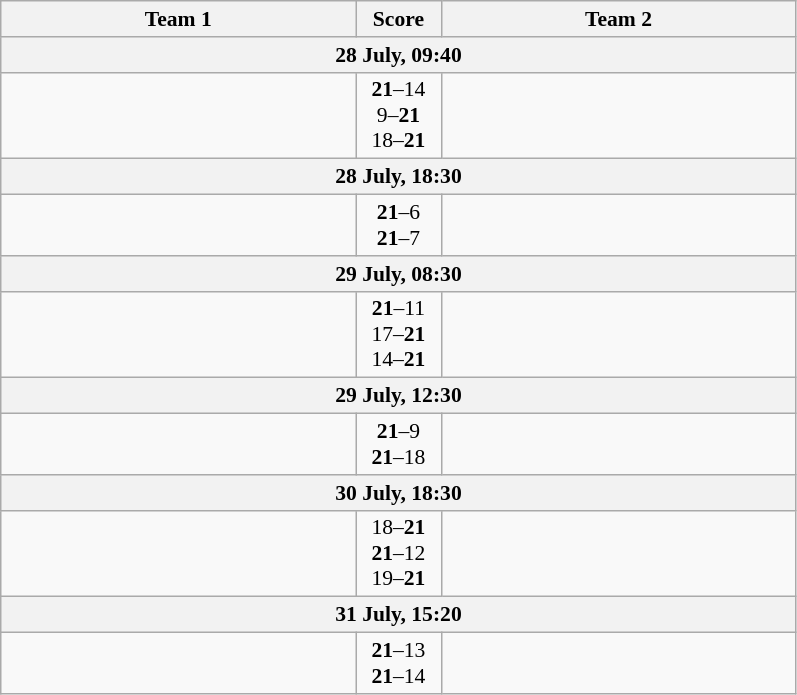<table class="wikitable" style="text-align: center; font-size:90% ">
<tr>
<th align="right" width="230">Team 1</th>
<th width="50">Score</th>
<th align="left" width="230">Team 2</th>
</tr>
<tr>
<th colspan=3>28 July, 09:40</th>
</tr>
<tr>
<td align=right></td>
<td align=center><strong>21</strong>–14<br>9–<strong>21</strong><br>18–<strong>21</strong></td>
<td align=left><strong></strong></td>
</tr>
<tr>
<th colspan=3>28 July, 18:30</th>
</tr>
<tr>
<td align=right><strong></strong></td>
<td align=center><strong>21</strong>–6<br><strong>21</strong>–7</td>
<td align=left></td>
</tr>
<tr>
<th colspan=3>29 July, 08:30</th>
</tr>
<tr>
<td align=right></td>
<td align=center><strong>21</strong>–11<br>17–<strong>21</strong><br>14–<strong>21</strong></td>
<td align=left><strong></strong></td>
</tr>
<tr>
<th colspan=3>29 July, 12:30</th>
</tr>
<tr>
<td align=right><strong></strong></td>
<td align=center><strong>21</strong>–9<br><strong>21</strong>–18</td>
<td align=left></td>
</tr>
<tr>
<th colspan=3>30 July, 18:30</th>
</tr>
<tr>
<td align=right></td>
<td align=center>18–<strong>21</strong><br><strong>21</strong>–12<br>19–<strong>21</strong></td>
<td align=left><strong></strong></td>
</tr>
<tr>
<th colspan=3>31 July, 15:20</th>
</tr>
<tr>
<td align=right><strong></strong></td>
<td align=center><strong>21</strong>–13<br><strong>21</strong>–14</td>
<td align=left></td>
</tr>
</table>
